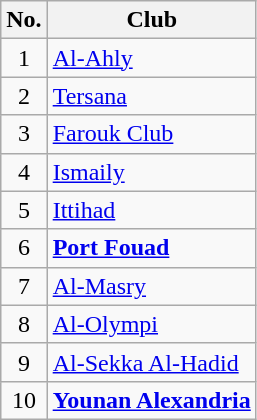<table class="wikitable sortable">
<tr>
<th>No.</th>
<th>Club</th>
</tr>
<tr>
<td align="center">1</td>
<td><a href='#'>Al-Ahly</a></td>
</tr>
<tr>
<td align="center">2</td>
<td><a href='#'>Tersana</a></td>
</tr>
<tr>
<td align="center">3</td>
<td><a href='#'>Farouk Club</a></td>
</tr>
<tr>
<td align="center">4</td>
<td><a href='#'>Ismaily</a></td>
</tr>
<tr>
<td align="center">5</td>
<td><a href='#'>Ittihad</a></td>
</tr>
<tr>
<td align="center">6</td>
<td><strong><a href='#'>Port Fouad</a></strong></td>
</tr>
<tr>
<td align="center">7</td>
<td><a href='#'>Al-Masry</a></td>
</tr>
<tr>
<td align="center">8</td>
<td><a href='#'>Al-Olympi</a></td>
</tr>
<tr>
<td align="center">9</td>
<td><a href='#'>Al-Sekka Al-Hadid</a></td>
</tr>
<tr>
<td align="center">10</td>
<td><strong><a href='#'>Younan Alexandria</a></strong></td>
</tr>
</table>
